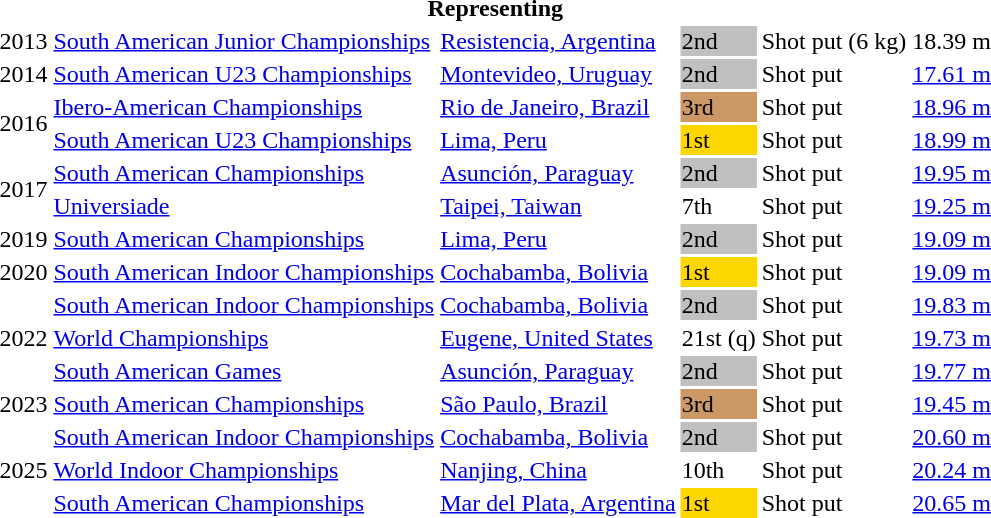<table>
<tr>
<th colspan="6">Representing </th>
</tr>
<tr>
<td>2013</td>
<td><a href='#'>South American Junior Championships</a></td>
<td><a href='#'>Resistencia, Argentina</a></td>
<td bgcolor=silver>2nd</td>
<td>Shot put (6 kg)</td>
<td>18.39 m</td>
</tr>
<tr>
<td>2014</td>
<td><a href='#'>South American U23 Championships</a></td>
<td><a href='#'>Montevideo, Uruguay</a></td>
<td bgcolor=silver>2nd</td>
<td>Shot put</td>
<td><a href='#'>17.61 m</a></td>
</tr>
<tr>
<td rowspan=2>2016</td>
<td><a href='#'>Ibero-American Championships</a></td>
<td><a href='#'>Rio de Janeiro, Brazil</a></td>
<td bgcolor=cc9966>3rd</td>
<td>Shot put</td>
<td><a href='#'>18.96 m</a></td>
</tr>
<tr>
<td><a href='#'>South American U23 Championships</a></td>
<td><a href='#'>Lima, Peru</a></td>
<td bgcolor=gold>1st</td>
<td>Shot put</td>
<td><a href='#'>18.99 m</a></td>
</tr>
<tr>
<td rowspan=2>2017</td>
<td><a href='#'>South American Championships</a></td>
<td><a href='#'>Asunción, Paraguay</a></td>
<td bgcolor=silver>2nd</td>
<td>Shot put</td>
<td><a href='#'>19.95 m</a></td>
</tr>
<tr>
<td><a href='#'>Universiade</a></td>
<td><a href='#'>Taipei, Taiwan</a></td>
<td>7th</td>
<td>Shot put</td>
<td><a href='#'>19.25 m</a></td>
</tr>
<tr>
<td>2019</td>
<td><a href='#'>South American Championships</a></td>
<td><a href='#'>Lima, Peru</a></td>
<td bgcolor=silver>2nd</td>
<td>Shot put</td>
<td><a href='#'>19.09 m</a></td>
</tr>
<tr>
<td>2020</td>
<td><a href='#'>South American Indoor Championships</a></td>
<td><a href='#'>Cochabamba, Bolivia</a></td>
<td bgcolor=gold>1st</td>
<td>Shot put</td>
<td><a href='#'>19.09 m</a></td>
</tr>
<tr>
<td rowspan=3>2022</td>
<td><a href='#'>South American Indoor Championships</a></td>
<td><a href='#'>Cochabamba, Bolivia</a></td>
<td bgcolor=silver>2nd</td>
<td>Shot put</td>
<td><a href='#'>19.83 m</a></td>
</tr>
<tr>
<td><a href='#'>World Championships</a></td>
<td><a href='#'>Eugene, United States</a></td>
<td>21st (q)</td>
<td>Shot put</td>
<td><a href='#'>19.73 m</a></td>
</tr>
<tr>
<td><a href='#'>South American Games</a></td>
<td><a href='#'>Asunción, Paraguay</a></td>
<td bgcolor=silver>2nd</td>
<td>Shot put</td>
<td><a href='#'>19.77 m</a></td>
</tr>
<tr>
<td>2023</td>
<td><a href='#'>South American Championships</a></td>
<td><a href='#'>São Paulo, Brazil</a></td>
<td bgcolor=cc9966>3rd</td>
<td>Shot put</td>
<td><a href='#'>19.45 m</a></td>
</tr>
<tr>
<td rowspan=3>2025</td>
<td><a href='#'>South American Indoor Championships</a></td>
<td><a href='#'>Cochabamba, Bolivia</a></td>
<td bgcolor=silver>2nd</td>
<td>Shot put</td>
<td><a href='#'>20.60 m</a></td>
</tr>
<tr>
<td><a href='#'>World Indoor Championships</a></td>
<td><a href='#'>Nanjing, China</a></td>
<td>10th</td>
<td>Shot put</td>
<td><a href='#'>20.24 m</a></td>
</tr>
<tr>
<td><a href='#'>South American Championships</a></td>
<td><a href='#'>Mar del Plata, Argentina</a></td>
<td bgcolor=gold>1st</td>
<td>Shot put</td>
<td><a href='#'>20.65 m</a></td>
</tr>
</table>
